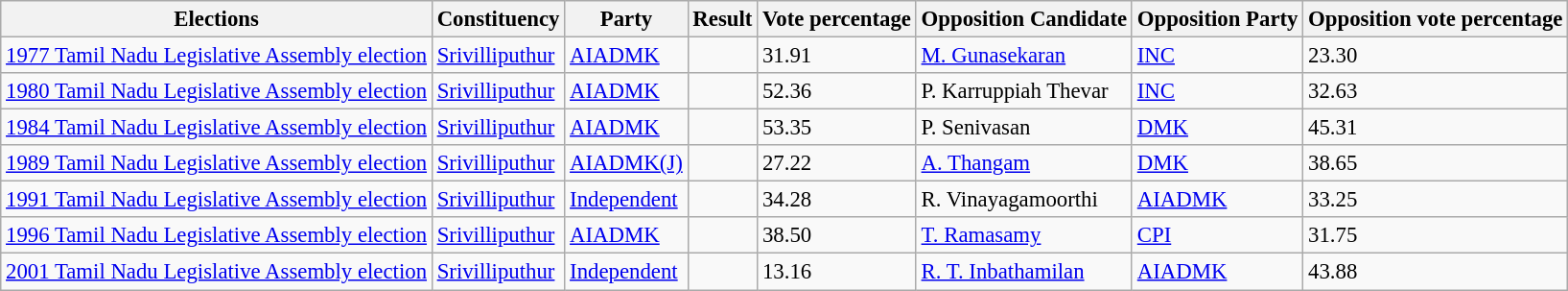<table class="sortable wikitable"style="font-size: 95%">
<tr>
<th>Elections</th>
<th>Constituency</th>
<th>Party</th>
<th>Result</th>
<th>Vote percentage</th>
<th>Opposition Candidate</th>
<th>Opposition Party</th>
<th>Opposition vote percentage</th>
</tr>
<tr>
<td><a href='#'>1977 Tamil Nadu Legislative Assembly election</a></td>
<td><a href='#'>Srivilliputhur</a></td>
<td><a href='#'>AIADMK</a></td>
<td></td>
<td>31.91</td>
<td><a href='#'>M. Gunasekaran</a></td>
<td><a href='#'>INC</a></td>
<td>23.30</td>
</tr>
<tr>
<td><a href='#'>1980 Tamil Nadu Legislative Assembly election</a></td>
<td><a href='#'>Srivilliputhur</a></td>
<td><a href='#'>AIADMK</a></td>
<td></td>
<td>52.36</td>
<td>P. Karruppiah Thevar</td>
<td><a href='#'>INC</a></td>
<td>32.63</td>
</tr>
<tr>
<td><a href='#'>1984 Tamil Nadu Legislative Assembly election</a></td>
<td><a href='#'>Srivilliputhur</a></td>
<td><a href='#'>AIADMK</a></td>
<td></td>
<td>53.35</td>
<td>P. Senivasan</td>
<td><a href='#'>DMK</a></td>
<td>45.31</td>
</tr>
<tr>
<td><a href='#'>1989 Tamil Nadu Legislative Assembly election</a></td>
<td><a href='#'>Srivilliputhur</a></td>
<td><a href='#'>AIADMK(J)</a></td>
<td></td>
<td>27.22</td>
<td><a href='#'>A. Thangam</a></td>
<td><a href='#'>DMK</a></td>
<td>38.65</td>
</tr>
<tr>
<td><a href='#'>1991 Tamil Nadu Legislative Assembly election</a></td>
<td><a href='#'>Srivilliputhur</a></td>
<td><a href='#'>Independent</a></td>
<td></td>
<td>34.28</td>
<td>R. Vinayagamoorthi</td>
<td><a href='#'>AIADMK</a></td>
<td>33.25</td>
</tr>
<tr>
<td><a href='#'>1996 Tamil Nadu Legislative Assembly election</a></td>
<td><a href='#'>Srivilliputhur</a></td>
<td><a href='#'>AIADMK</a></td>
<td></td>
<td>38.50</td>
<td><a href='#'>T. Ramasamy</a></td>
<td><a href='#'>CPI</a></td>
<td>31.75</td>
</tr>
<tr>
<td><a href='#'>2001 Tamil Nadu Legislative Assembly election</a></td>
<td><a href='#'>Srivilliputhur</a></td>
<td><a href='#'>Independent</a></td>
<td></td>
<td>13.16</td>
<td><a href='#'>R. T. Inbathamilan</a></td>
<td><a href='#'>AIADMK</a></td>
<td>43.88</td>
</tr>
</table>
